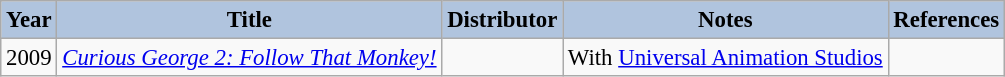<table class="wikitable" style="font-size:95%;">
<tr style="text-align:left;">
<th style="background:#B0C4DE;">Year</th>
<th style="background:#B0C4DE;">Title</th>
<th style="background:#B0C4DE;">Distributor</th>
<th style="background:#B0C4DE;">Notes</th>
<th style="background:#B0C4DE;">References</th>
</tr>
<tr>
<td>2009</td>
<td><em><a href='#'>Curious George 2: Follow That Monkey!</a></em></td>
<td></td>
<td>With <a href='#'>Universal Animation Studios</a></td>
<td></td>
</tr>
</table>
